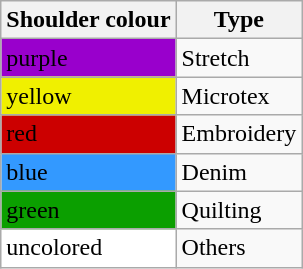<table border="1" class="wikitable" align="center">
<tr>
<th>Shoulder colour</th>
<th>Type</th>
</tr>
<tr>
<td style="background:#9900CC">purple</td>
<td>Stretch</td>
</tr>
<tr>
<td style="background:#F0F000">yellow</td>
<td>Microtex</td>
</tr>
<tr>
<td style="background:#CC0000">red</td>
<td>Embroidery</td>
</tr>
<tr>
<td style="background:#3399ff">blue</td>
<td>Denim</td>
</tr>
<tr>
<td style="background:#0B9F00">green</td>
<td>Quilting</td>
</tr>
<tr>
<td style="background:#FFFFFF">uncolored</td>
<td>Others</td>
</tr>
</table>
